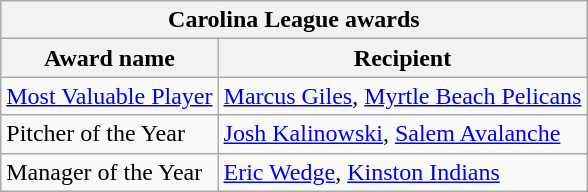<table class="wikitable">
<tr>
<th colspan="2">Carolina League awards</th>
</tr>
<tr>
<th>Award name</th>
<th>Recipient</th>
</tr>
<tr>
<td><a href='#'>Most Valuable Player</a></td>
<td><a href='#'>Marcus Giles</a>, <a href='#'>Myrtle Beach Pelicans</a></td>
</tr>
<tr>
<td>Pitcher of the Year</td>
<td><a href='#'>Josh Kalinowski</a>, <a href='#'>Salem Avalanche</a></td>
</tr>
<tr>
<td>Manager of the Year</td>
<td><a href='#'>Eric Wedge</a>, <a href='#'>Kinston Indians</a></td>
</tr>
</table>
